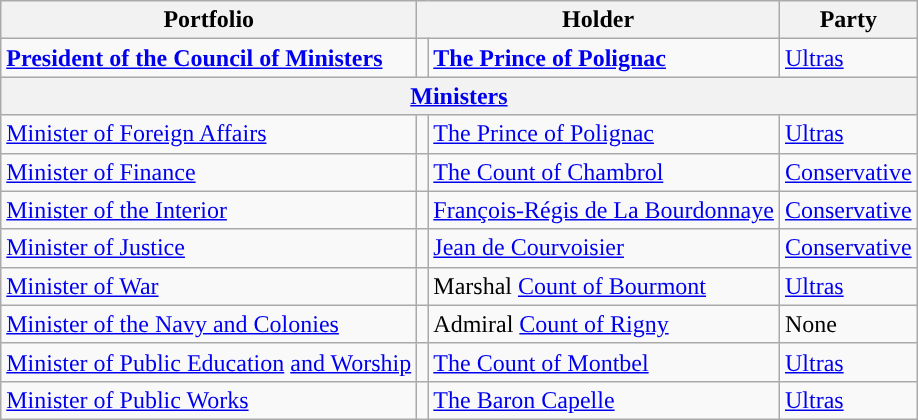<table class="wikitable">
<tr>
<th>Portfolio</th>
<th colspan=2>Holder</th>
<th>Party</th>
</tr>
<tr>
<td><strong><a href='#'>President of the Council of Ministers</a></strong></td>
<td style="background:"></td>
<td><strong><a href='#'>The Prince of Polignac</a></strong></td>
<td><a href='#'>Ultras</a></td>
</tr>
<tr>
<th colspan=4 align=center><a href='#'>Ministers</a></th>
</tr>
<tr>
<td><a href='#'>Minister of Foreign Affairs</a></td>
<td style="background:"></td>
<td><a href='#'>The Prince of Polignac</a></td>
<td><a href='#'>Ultras</a></td>
</tr>
<tr>
<td><a href='#'>Minister of Finance</a></td>
<td style="background:"></td>
<td><a href='#'>The Count of Chambrol</a></td>
<td><a href='#'>Conservative</a></td>
</tr>
<tr>
<td><a href='#'>Minister of the Interior</a></td>
<td style="background:"></td>
<td><a href='#'>François-Régis de La Bourdonnaye</a></td>
<td><a href='#'>Conservative</a></td>
</tr>
<tr>
<td><a href='#'>Minister of Justice</a></td>
<td style="background:"></td>
<td><a href='#'>Jean de Courvoisier</a></td>
<td><a href='#'>Conservative</a></td>
</tr>
<tr>
<td><a href='#'>Minister of War</a></td>
<td style="background:"></td>
<td>Marshal <a href='#'>Count of Bourmont</a></td>
<td><a href='#'>Ultras</a></td>
</tr>
<tr>
<td><a href='#'>Minister of the Navy and Colonies</a></td>
<td style="background:"></td>
<td>Admiral <a href='#'>Count of Rigny</a></td>
<td>None</td>
</tr>
<tr>
<td><a href='#'>Minister of Public Education</a> <a href='#'>and Worship</a></td>
<td style="background:"></td>
<td><a href='#'>The Count of Montbel</a></td>
<td><a href='#'>Ultras</a></td>
</tr>
<tr>
<td><a href='#'>Minister of Public Works</a></td>
<td style="background:"></td>
<td><a href='#'>The Baron Capelle</a></td>
<td><a href='#'>Ultras</a></td>
</tr>
</table>
